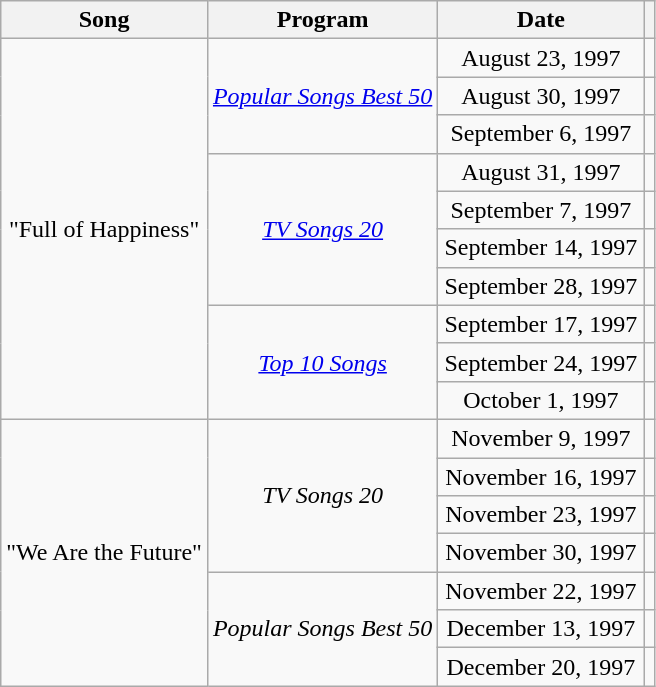<table class="wikitable plainrowheaders sortable" style="text-align:center">
<tr>
<th>Song</th>
<th>Program</th>
<th width="130">Date</th>
<th class="unsortable"></th>
</tr>
<tr>
<td rowspan="10" scope="row">"Full of Happiness"</td>
<td rowspan="3"><em><a href='#'>Popular Songs Best 50</a></em></td>
<td>August 23, 1997</td>
<td></td>
</tr>
<tr>
<td>August 30, 1997</td>
<td></td>
</tr>
<tr>
<td>September 6, 1997</td>
<td></td>
</tr>
<tr>
<td rowspan="4"><em><a href='#'>TV Songs 20</a></em></td>
<td>August 31, 1997</td>
<td></td>
</tr>
<tr>
<td>September 7, 1997</td>
<td></td>
</tr>
<tr>
<td>September 14, 1997</td>
<td></td>
</tr>
<tr>
<td>September 28, 1997</td>
<td></td>
</tr>
<tr>
<td rowspan="3"><em><a href='#'>Top 10 Songs</a></em></td>
<td>September 17, 1997</td>
<td></td>
</tr>
<tr>
<td>September 24, 1997</td>
<td></td>
</tr>
<tr>
<td>October 1, 1997</td>
<td></td>
</tr>
<tr>
<td rowspan="7" scope="row">"We Are the Future"</td>
<td rowspan="4"><em>TV Songs 20</em></td>
<td>November 9, 1997</td>
<td></td>
</tr>
<tr>
<td>November 16, 1997</td>
<td></td>
</tr>
<tr>
<td>November 23, 1997</td>
<td></td>
</tr>
<tr>
<td>November 30, 1997</td>
<td></td>
</tr>
<tr>
<td rowspan="3"><em>Popular Songs Best 50</em></td>
<td>November 22, 1997</td>
<td></td>
</tr>
<tr>
<td>December 13, 1997</td>
<td></td>
</tr>
<tr>
<td>December 20, 1997</td>
<td></td>
</tr>
</table>
